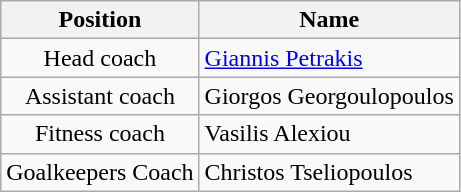<table class="wikitable" style="text-align: center;">
<tr>
<th>Position</th>
<th>Name</th>
</tr>
<tr>
<td>Head coach</td>
<td style="text-align:left;"><a href='#'>Giannis Petrakis</a></td>
</tr>
<tr>
<td>Assistant coach</td>
<td style="text-align:left;">Giorgos Georgoulopoulos</td>
</tr>
<tr>
<td>Fitness coach</td>
<td style="text-align:left;">Vasilis Alexiou</td>
</tr>
<tr>
<td>Goalkeepers Coach</td>
<td style="text-align:left;">Christos Tseliopoulos</td>
</tr>
</table>
